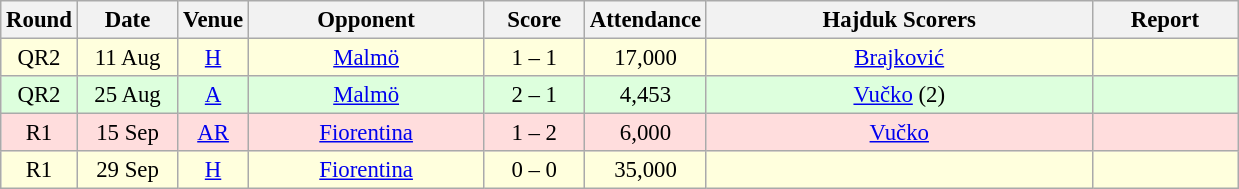<table class="wikitable sortable" style="text-align: center; font-size:95%;">
<tr>
<th width="30">Round</th>
<th width="60">Date</th>
<th width="20">Venue</th>
<th width="150">Opponent</th>
<th width="60">Score</th>
<th width="40">Attendance</th>
<th width="250">Hajduk Scorers</th>
<th width="90" class="unsortable">Report</th>
</tr>
<tr bgcolor="#ffffdd">
<td>QR2</td>
<td>11 Aug</td>
<td><a href='#'>H</a></td>
<td><a href='#'>Malmö</a> </td>
<td>1 – 1</td>
<td>17,000</td>
<td><a href='#'>Brajković</a></td>
<td></td>
</tr>
<tr bgcolor="#ddffdd">
<td>QR2</td>
<td>25 Aug</td>
<td><a href='#'>A</a> </td>
<td><a href='#'>Malmö</a> </td>
<td>2 – 1</td>
<td>4,453</td>
<td><a href='#'>Vučko</a> (2)</td>
<td></td>
</tr>
<tr bgcolor="#ffdddd">
<td>R1</td>
<td>15 Sep</td>
<td><a href='#'>AR</a> </td>
<td><a href='#'>Fiorentina</a> </td>
<td>1 – 2</td>
<td>6,000</td>
<td><a href='#'>Vučko</a></td>
<td></td>
</tr>
<tr bgcolor="#ffffdd">
<td>R1</td>
<td>29 Sep</td>
<td><a href='#'>H</a></td>
<td><a href='#'>Fiorentina</a> </td>
<td>0 – 0</td>
<td>35,000</td>
<td></td>
<td></td>
</tr>
</table>
